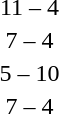<table style="text-align:center">
<tr>
<th width=200></th>
<th width=100></th>
<th width=200></th>
</tr>
<tr>
<td align=right><strong></strong></td>
<td>11 – 4</td>
<td align=left></td>
</tr>
<tr>
<td align=right><strong></strong></td>
<td>7 – 4</td>
<td align=left></td>
</tr>
<tr>
<td align=right></td>
<td>5 – 10</td>
<td align=left><strong></strong></td>
</tr>
<tr>
<td align=right><strong></strong></td>
<td>7 – 4</td>
<td align=left></td>
</tr>
</table>
